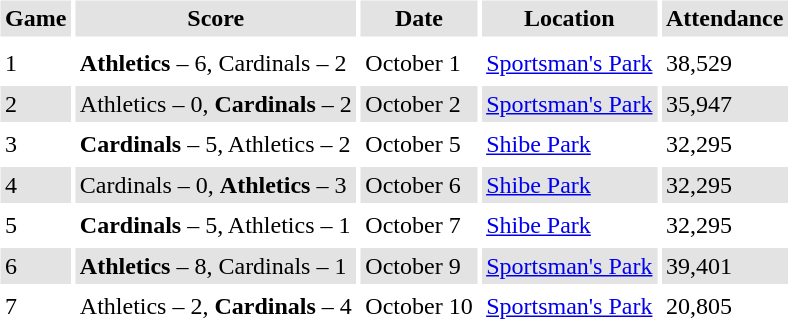<table border="0" cellspacing="3" cellpadding="3">
<tr style="background: #e3e3e3;">
<th>Game</th>
<th>Score</th>
<th>Date</th>
<th>Location</th>
<th>Attendance</th>
</tr>
<tr style="background: #e3e3e3;">
</tr>
<tr>
<td>1</td>
<td><strong>Athletics</strong> – 6, Cardinals – 2</td>
<td>October 1</td>
<td><a href='#'>Sportsman's Park</a></td>
<td>38,529</td>
</tr>
<tr style="background: #e3e3e3;">
<td>2</td>
<td>Athletics – 0, <strong>Cardinals</strong> – 2</td>
<td>October 2</td>
<td><a href='#'>Sportsman's Park</a></td>
<td>35,947</td>
</tr>
<tr>
<td>3</td>
<td><strong>Cardinals</strong> – 5, Athletics – 2</td>
<td>October 5</td>
<td><a href='#'>Shibe Park</a></td>
<td>32,295</td>
</tr>
<tr style="background: #e3e3e3;">
<td>4</td>
<td>Cardinals – 0, <strong>Athletics</strong> – 3</td>
<td>October 6</td>
<td><a href='#'>Shibe Park</a></td>
<td>32,295</td>
</tr>
<tr>
<td>5</td>
<td><strong>Cardinals</strong> – 5, Athletics – 1</td>
<td>October 7</td>
<td><a href='#'>Shibe Park</a></td>
<td>32,295</td>
</tr>
<tr style="background: #e3e3e3;">
<td>6</td>
<td><strong>Athletics</strong> – 8, Cardinals – 1</td>
<td>October 9</td>
<td><a href='#'>Sportsman's Park</a></td>
<td>39,401</td>
</tr>
<tr>
<td>7</td>
<td>Athletics – 2, <strong>Cardinals</strong> – 4</td>
<td>October 10</td>
<td><a href='#'>Sportsman's Park</a></td>
<td>20,805</td>
</tr>
<tr style="background: #e3e3e3;">
</tr>
</table>
